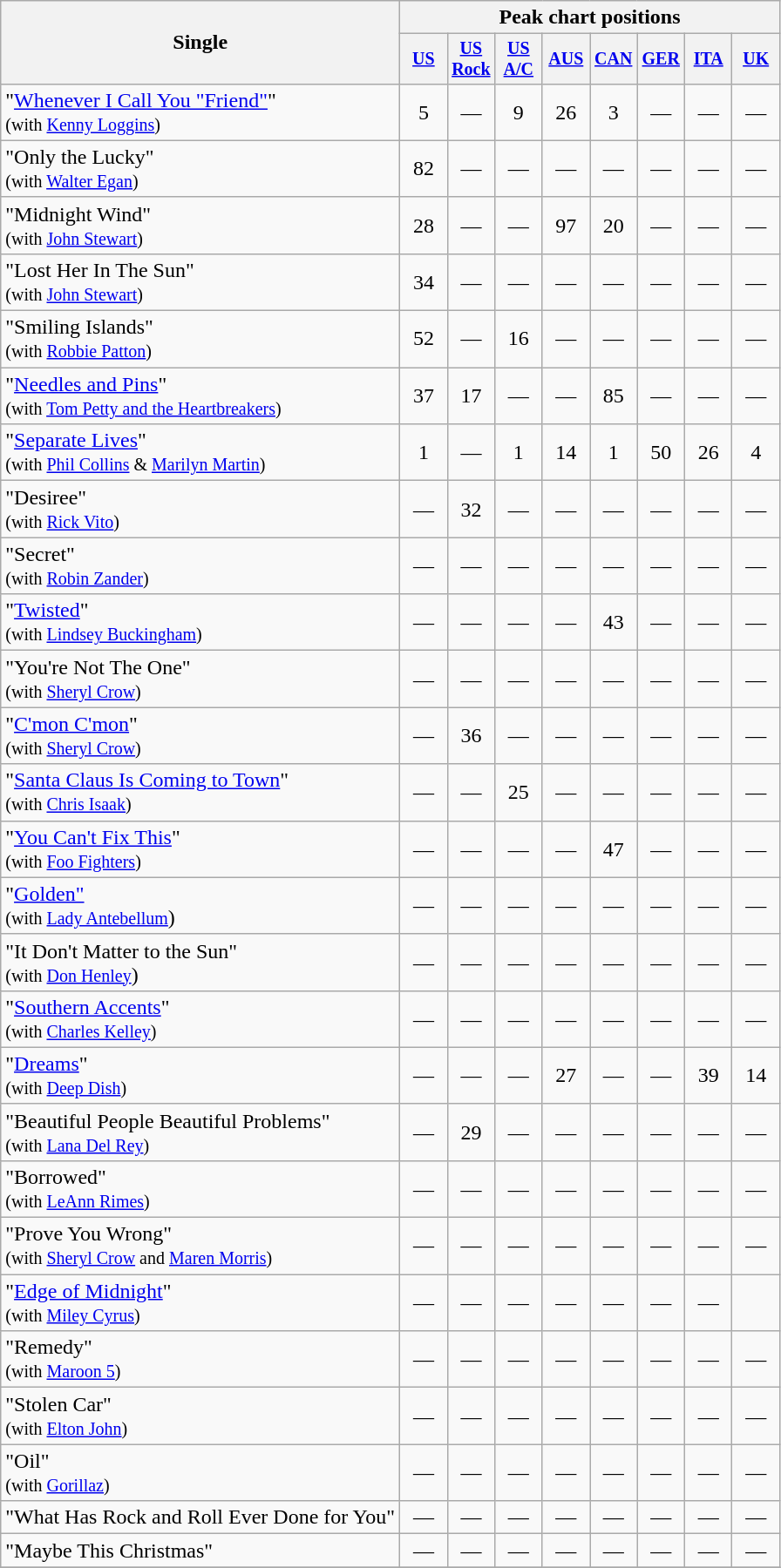<table class="wikitable" style="text-align:center;">
<tr>
<th rowspan="2">Single</th>
<th colspan="10">Peak chart positions</th>
</tr>
<tr style="font-size:smaller;">
<th style="width:30px;"><a href='#'>US</a></th>
<th style="width:30px;"><a href='#'>US<br>Rock</a><br></th>
<th style="width:30px;"><a href='#'>US<br>A/C</a><br></th>
<th style="width:30px;"><a href='#'>AUS</a><br></th>
<th style="width:30px;"><a href='#'>CAN</a><br></th>
<th style="width:30px;"><a href='#'>GER</a><br></th>
<th style="width:30px;"><a href='#'>ITA</a></th>
<th style="width:30px;"><a href='#'>UK</a><br></th>
</tr>
<tr>
<td style="text-align:left;">"<a href='#'>Whenever I Call You "Friend"</a>"<br> <small>(with <a href='#'>Kenny Loggins</a>)</small></td>
<td>5</td>
<td>—</td>
<td>9</td>
<td>26</td>
<td>3</td>
<td>—</td>
<td>—</td>
<td>—</td>
</tr>
<tr>
<td style="text-align:left;">"Only the Lucky"<br> <small>(with <a href='#'>Walter Egan</a>)</small></td>
<td>82</td>
<td>—</td>
<td>—</td>
<td>—</td>
<td>—</td>
<td>—</td>
<td>—</td>
<td>—</td>
</tr>
<tr>
<td style="text-align:left;">"Midnight Wind"<br> <small>(with <a href='#'>John Stewart</a>)</small></td>
<td>28</td>
<td>—</td>
<td>—</td>
<td>97</td>
<td>20</td>
<td>—</td>
<td>—</td>
<td>—</td>
</tr>
<tr>
<td style="text-align:left;">"Lost Her In The Sun"<br> <small>(with <a href='#'>John Stewart</a>)</small></td>
<td>34</td>
<td>—</td>
<td>—</td>
<td>—</td>
<td>—</td>
<td>—</td>
<td>—</td>
<td>—</td>
</tr>
<tr>
<td style="text-align:left;">"Smiling Islands"<br> <small>(with <a href='#'>Robbie Patton</a>)</small></td>
<td>52</td>
<td>—</td>
<td>16</td>
<td>—</td>
<td>—</td>
<td>—</td>
<td>—</td>
<td>—</td>
</tr>
<tr>
<td style="text-align:left;">"<a href='#'>Needles and Pins</a>"<br> <small>(with <a href='#'>Tom Petty and the Heartbreakers</a>)</small></td>
<td>37</td>
<td>17</td>
<td>—</td>
<td>—</td>
<td>85</td>
<td>—</td>
<td>—</td>
<td>—</td>
</tr>
<tr>
<td style="text-align:left;">"<a href='#'>Separate Lives</a>"<br> <small>(with <a href='#'>Phil Collins</a> & <a href='#'>Marilyn Martin</a>)</small></td>
<td>1</td>
<td>—</td>
<td>1</td>
<td>14</td>
<td>1</td>
<td>50</td>
<td>26</td>
<td>4</td>
</tr>
<tr>
<td style="text-align:left;">"Desiree"<br> <small>(with <a href='#'>Rick Vito</a>)</small></td>
<td>—</td>
<td>32</td>
<td>—</td>
<td>—</td>
<td>—</td>
<td>—</td>
<td>—</td>
<td>—</td>
</tr>
<tr>
<td style="text-align:left;">"Secret"<br> <small>(with <a href='#'>Robin Zander</a>)</small></td>
<td>—</td>
<td>—</td>
<td>—</td>
<td>—</td>
<td>—</td>
<td>—</td>
<td>—</td>
<td>—</td>
</tr>
<tr>
<td style="text-align:left;">"<a href='#'>Twisted</a>"<br> <small>(with <a href='#'>Lindsey Buckingham</a>)</small></td>
<td>—</td>
<td>—</td>
<td>—</td>
<td>—</td>
<td>43</td>
<td>—</td>
<td>—</td>
<td>—</td>
</tr>
<tr>
<td style="text-align:left;">"You're Not The One"<br> <small>(with <a href='#'>Sheryl Crow</a>)</small></td>
<td>—</td>
<td>—</td>
<td>—</td>
<td>—</td>
<td>—</td>
<td>—</td>
<td>—</td>
<td>—</td>
</tr>
<tr>
<td style="text-align:left;">"<a href='#'>C'mon C'mon</a>"<br> <small>(with <a href='#'>Sheryl Crow</a>)</small></td>
<td>—</td>
<td>36</td>
<td>—</td>
<td>—</td>
<td>—</td>
<td>—</td>
<td>—</td>
<td>—</td>
</tr>
<tr>
<td style="text-align:left;">"<a href='#'>Santa Claus Is Coming to Town</a>"<br> <small>(with <a href='#'>Chris Isaak</a>)</small></td>
<td>—</td>
<td>—</td>
<td>25</td>
<td>—</td>
<td>—</td>
<td>—</td>
<td>—</td>
<td>—</td>
</tr>
<tr>
<td style="text-align:left;">"<a href='#'>You Can't Fix This</a>"<br> <small>(with <a href='#'>Foo Fighters</a>)</small></td>
<td>—</td>
<td>—</td>
<td>—</td>
<td>—</td>
<td>47</td>
<td>—</td>
<td>—</td>
<td>—</td>
</tr>
<tr>
<td style="text-align:left;">"<a href='#'>Golden"</a><br>  <small>(with <a href='#'>Lady Antebellum</a></small>)</td>
<td>—</td>
<td>—</td>
<td>—</td>
<td>—</td>
<td>—</td>
<td>—</td>
<td>—</td>
<td>—</td>
</tr>
<tr>
<td style="text-align:left;">"It Don't Matter to the Sun"<br> <small>(with <a href='#'>Don Henley</a></small>)</td>
<td>—</td>
<td>—</td>
<td>—</td>
<td>—</td>
<td>—</td>
<td>—</td>
<td>—</td>
<td>—</td>
</tr>
<tr>
<td style="text-align:left;">"<a href='#'>Southern Accents</a>"<br> <small>(with <a href='#'>Charles Kelley</a>)</small></td>
<td>—</td>
<td>—</td>
<td>—</td>
<td>—</td>
<td>—</td>
<td>—</td>
<td>—</td>
<td>—</td>
</tr>
<tr>
<td style="text-align:left;">"<a href='#'>Dreams</a>"<br> <small>(with <a href='#'>Deep Dish</a>)</small></td>
<td>—</td>
<td>—</td>
<td>—</td>
<td>27</td>
<td>—</td>
<td>—</td>
<td>39</td>
<td>14</td>
</tr>
<tr>
<td style="text-align:left;">"Beautiful People Beautiful Problems"<br> <small>(with <a href='#'>Lana Del Rey</a>)</small></td>
<td>—</td>
<td>29</td>
<td>—</td>
<td>—</td>
<td>—</td>
<td>—</td>
<td>—</td>
<td>—</td>
</tr>
<tr>
<td style="text-align:left;">"Borrowed"<br> <small>(with <a href='#'>LeAnn Rimes</a>)</small></td>
<td>—</td>
<td>—</td>
<td>—</td>
<td>—</td>
<td>—</td>
<td>—</td>
<td>—</td>
<td>—</td>
</tr>
<tr>
<td style="text-align:left;">"Prove You Wrong"<br> <small>(with <a href='#'>Sheryl Crow</a> and <a href='#'>Maren Morris</a>)</small></td>
<td>—</td>
<td>—</td>
<td>—</td>
<td>—</td>
<td>—</td>
<td>—</td>
<td>—</td>
<td>—</td>
</tr>
<tr>
<td style="text-align:left;">"<a href='#'>Edge of Midnight</a>"<br> <small>(with <a href='#'>Miley Cyrus</a>)</small></td>
<td>—</td>
<td>—</td>
<td>—</td>
<td>—</td>
<td>—</td>
<td>—</td>
<td>—</td>
</tr>
<tr>
<td style="text-align:left;">"Remedy"<br> <small>(with <a href='#'>Maroon 5</a>)</small></td>
<td>—</td>
<td>—</td>
<td>—</td>
<td>—</td>
<td>—</td>
<td>—</td>
<td>—</td>
<td>—</td>
</tr>
<tr>
<td style="text-align:left;">"Stolen Car"<br> <small>(with <a href='#'>Elton John</a>)</small></td>
<td>—</td>
<td>—</td>
<td>—</td>
<td>—</td>
<td>—</td>
<td>—</td>
<td>—</td>
<td>—</td>
</tr>
<tr>
<td style="text-align:left;">"Oil"<br> <small>(with <a href='#'>Gorillaz</a>)</small></td>
<td>—</td>
<td>—</td>
<td>—</td>
<td>—</td>
<td>—</td>
<td>—</td>
<td>—</td>
<td>—</td>
</tr>
<tr>
<td style="text-align:left;">"What Has Rock and Roll Ever Done for You"<br> </td>
<td>—</td>
<td>—</td>
<td>—</td>
<td>—</td>
<td>—</td>
<td>—</td>
<td>—</td>
<td>—</td>
</tr>
<tr>
<td style="text-align:left;">"Maybe This Christmas"<br> </td>
<td>—</td>
<td>—</td>
<td>—</td>
<td>—</td>
<td>—</td>
<td>—</td>
<td>—</td>
<td>—</td>
</tr>
<tr>
</tr>
</table>
